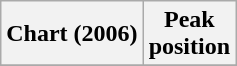<table class="wikitable plainrowheaders" style="text-align:center">
<tr>
<th scope="col">Chart (2006)</th>
<th scope="col">Peak<br>position</th>
</tr>
<tr>
</tr>
</table>
